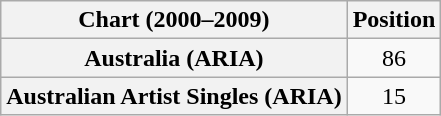<table class="wikitable plainrowheaders" style="text-align:center">
<tr>
<th scope="col">Chart (2000–2009)</th>
<th scope="col">Position</th>
</tr>
<tr>
<th scope="row">Australia (ARIA)</th>
<td>86</td>
</tr>
<tr>
<th scope="row">Australian Artist Singles (ARIA)</th>
<td>15</td>
</tr>
</table>
